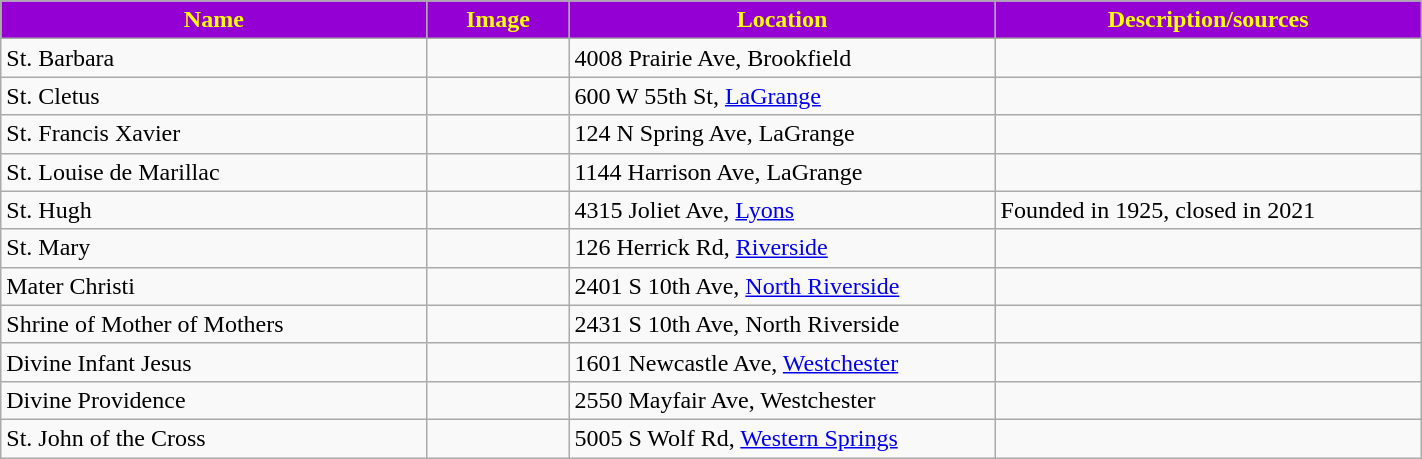<table class="wikitable sortable" style="width:75%">
<tr>
<th style="background:darkviolet; color:yellow;" width="30%"><strong>Name</strong></th>
<th style="background:darkviolet; color:yellow;" width="10%"><strong>Image</strong></th>
<th style="background:darkviolet; color:yellow;" width="30%"><strong>Location</strong></th>
<th style="background:darkviolet; color:yellow;" width="30%"><strong>Description/sources</strong></th>
</tr>
<tr>
<td>St. Barbara</td>
<td></td>
<td>4008 Prairie Ave, Brookfield</td>
<td></td>
</tr>
<tr>
<td>St. Cletus</td>
<td></td>
<td>600 W 55th St, <a href='#'>LaGrange</a></td>
<td></td>
</tr>
<tr>
<td>St. Francis Xavier</td>
<td></td>
<td>124 N Spring Ave, LaGrange</td>
<td></td>
</tr>
<tr>
<td>St. Louise de Marillac</td>
<td></td>
<td>1144 Harrison Ave, LaGrange</td>
<td></td>
</tr>
<tr>
<td>St. Hugh</td>
<td></td>
<td>4315 Joliet Ave, <a href='#'>Lyons</a></td>
<td>Founded in 1925, closed in 2021</td>
</tr>
<tr>
<td>St. Mary</td>
<td></td>
<td>126 Herrick Rd, <a href='#'>Riverside</a></td>
<td></td>
</tr>
<tr>
<td>Mater Christi</td>
<td></td>
<td>2401 S 10th Ave, <a href='#'>North Riverside</a></td>
<td></td>
</tr>
<tr>
<td>Shrine of Mother of Mothers</td>
<td></td>
<td>2431 S 10th Ave, North Riverside</td>
<td></td>
</tr>
<tr>
<td>Divine Infant Jesus</td>
<td></td>
<td>1601 Newcastle Ave, <a href='#'>Westchester</a></td>
<td></td>
</tr>
<tr>
<td>Divine Providence</td>
<td></td>
<td>2550 Mayfair Ave, Westchester</td>
<td></td>
</tr>
<tr>
<td>St. John of the Cross</td>
<td></td>
<td>5005 S Wolf Rd, <a href='#'>Western Springs</a></td>
<td></td>
</tr>
</table>
